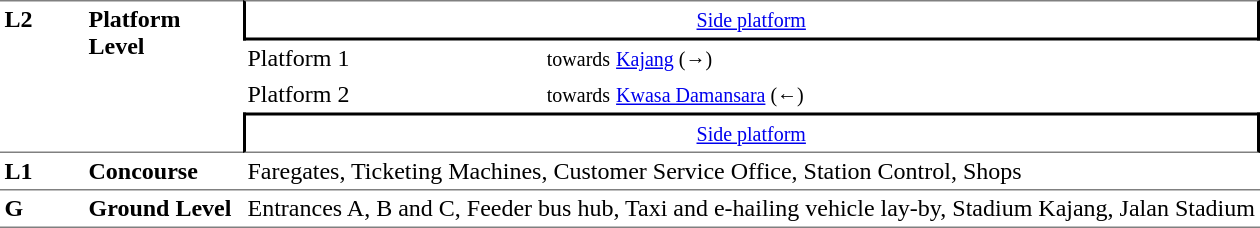<table cellpadding="3" cellspacing="0" border="0">
<tr>
<td rowspan="4" valign="top" width="50" style="border-top:solid 1px gray;border-bottom:solid 1px gray;"><strong>L2</strong></td>
<td rowspan="4" valign="top" width="100" style="border-top:solid 1px gray;border-bottom:solid 1px gray;"><strong>Platform Level</strong></td>
<td colspan="2" style="width=500;border-top:solid 1px gray;border-right:solid 2px black;border-left:solid 2px black;border-bottom:solid 2px black;text-align:center;"><small><a href='#'>Side platform</a></small></td>
</tr>
<tr>
<td>Platform 1</td>
<td>  <small>towards</small>  <small><a href='#'>Kajang</a> (→)</small></td>
</tr>
<tr>
<td>Platform 2</td>
<td>  <small>towards</small>  <small><a href='#'>Kwasa Damansara</a> (←)</small></td>
</tr>
<tr>
<td colspan="2" style="width=500;border-top:solid 2px black;border-right:solid 2px black;border-left:solid 2px black;border-bottom:solid 1px gray;text-align:center;"><small><a href='#'>Side platform</a></small></td>
</tr>
<tr style="vertical-align:top;">
<td style="border-bottom:solid 1px gray; "><strong>L1</strong></td>
<td style="border-bottom:solid 1px gray; "><strong>Concourse</strong></td>
<td colspan="2" width="500" style="border-bottom:solid 1px gray; ">Faregates, Ticketing Machines, Customer Service Office, Station Control, Shops</td>
</tr>
<tr>
<td style="border-bottom:solid 1px gray; "><strong>G</strong></td>
<td style="border-bottom:solid 1px gray; "><strong>Ground Level</strong></td>
<td colspan="2" style="border-bottom:solid 1px gray; ">Entrances A, B and C, Feeder bus hub, Taxi and e-hailing vehicle lay-by, Stadium Kajang, Jalan Stadium</td>
</tr>
</table>
